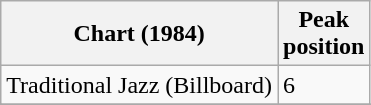<table class="wikitable">
<tr>
<th>Chart (1984)</th>
<th>Peak<br>position</th>
</tr>
<tr>
<td>Traditional Jazz (Billboard)</td>
<td>6</td>
</tr>
<tr>
</tr>
<tr>
</tr>
<tr>
</tr>
</table>
